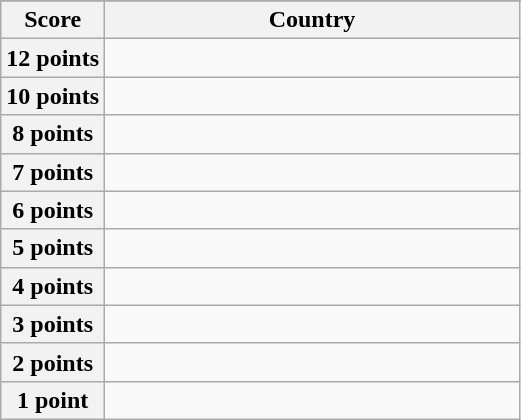<table class="wikitable">
<tr>
</tr>
<tr>
<th scope="col" width="20%">Score</th>
<th scope="col">Country</th>
</tr>
<tr>
<th scope="row">12 points</th>
<td></td>
</tr>
<tr>
<th scope="row">10 points</th>
<td></td>
</tr>
<tr>
<th scope="row">8 points</th>
<td></td>
</tr>
<tr>
<th scope="row">7 points</th>
<td></td>
</tr>
<tr>
<th scope="row">6 points</th>
<td></td>
</tr>
<tr>
<th scope="row">5 points</th>
<td></td>
</tr>
<tr>
<th scope="row">4 points</th>
<td></td>
</tr>
<tr>
<th scope="row">3 points</th>
<td></td>
</tr>
<tr>
<th scope="row">2 points</th>
<td></td>
</tr>
<tr>
<th scope="row">1 point</th>
<td></td>
</tr>
</table>
